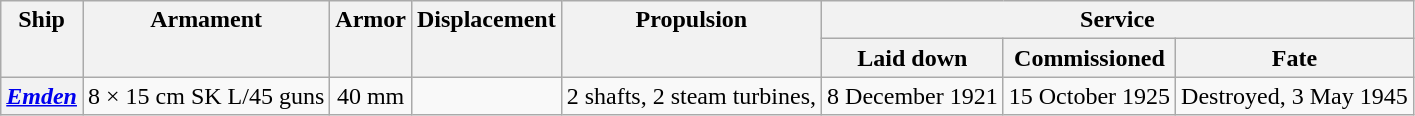<table class="wikitable plainrowheaders" style="text-align: center;">
<tr valign="top">
<th scope="col" rowspan="2">Ship</th>
<th scope="col" rowspan="2">Armament</th>
<th scope="col" rowspan="2">Armor</th>
<th scope="col" rowspan="2">Displacement</th>
<th scope="col" rowspan="2">Propulsion</th>
<th scope="col" colspan="3">Service</th>
</tr>
<tr valign="top">
<th scope="col">Laid down</th>
<th scope="col">Commissioned</th>
<th scope="col">Fate</th>
</tr>
<tr valign="center">
<th scope="row"><a href='#'><em>Emden</em></a></th>
<td>8 × 15 cm SK L/45 guns</td>
<td>40 mm</td>
<td></td>
<td>2 shafts, 2 steam turbines, </td>
<td>8 December 1921</td>
<td>15 October 1925</td>
<td>Destroyed, 3 May 1945</td>
</tr>
</table>
